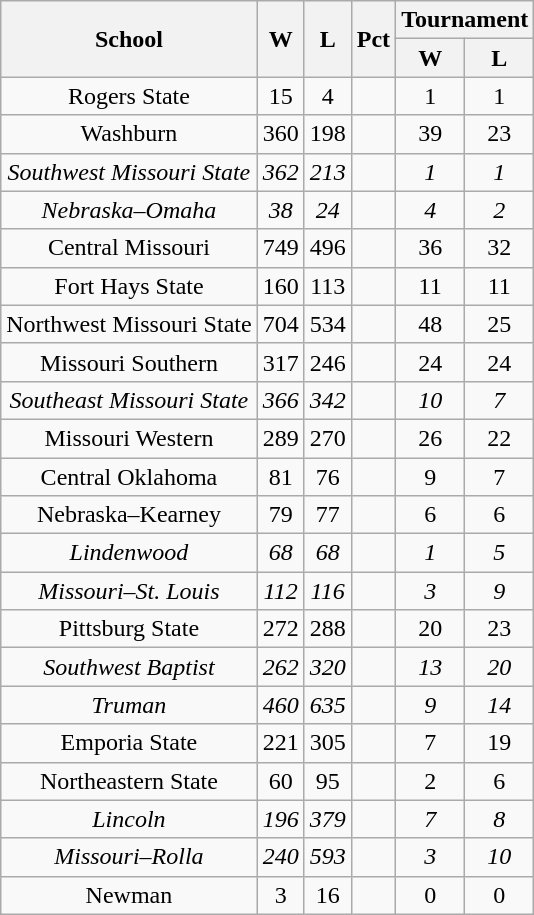<table class="wikitable sortable" style="text-align:center">
<tr>
<th rowspan=2>School</th>
<th rowspan=2>W</th>
<th rowspan=2>L</th>
<th rowspan=2>Pct</th>
<th colspan=2>Tournament</th>
</tr>
<tr>
<th>W</th>
<th>L</th>
</tr>
<tr>
<td>Rogers State</td>
<td>15</td>
<td>4</td>
<td></td>
<td>1</td>
<td>1</td>
</tr>
<tr>
<td>Washburn</td>
<td>360</td>
<td>198</td>
<td></td>
<td>39</td>
<td>23</td>
</tr>
<tr>
<td><em>Southwest Missouri State</em></td>
<td><em>362</em></td>
<td><em>213</em></td>
<td><em></em></td>
<td><em>1</em></td>
<td><em>1</em></td>
</tr>
<tr>
<td><em>Nebraska–Omaha</em></td>
<td><em>38</em></td>
<td><em>24</em></td>
<td><em></em></td>
<td><em>4</em></td>
<td><em>2</em></td>
</tr>
<tr>
<td>Central Missouri</td>
<td>749</td>
<td>496</td>
<td></td>
<td>36</td>
<td>32</td>
</tr>
<tr>
<td>Fort Hays State</td>
<td>160</td>
<td>113</td>
<td></td>
<td>11</td>
<td>11</td>
</tr>
<tr>
<td>Northwest Missouri State</td>
<td>704</td>
<td>534</td>
<td></td>
<td>48</td>
<td>25</td>
</tr>
<tr>
<td>Missouri Southern</td>
<td>317</td>
<td>246</td>
<td></td>
<td>24</td>
<td>24</td>
</tr>
<tr>
<td><em>Southeast Missouri State</em></td>
<td><em>366</em></td>
<td><em>342</em></td>
<td><em></em></td>
<td><em>10</em></td>
<td><em>7</em></td>
</tr>
<tr>
<td>Missouri Western</td>
<td>289</td>
<td>270</td>
<td></td>
<td>26</td>
<td>22</td>
</tr>
<tr>
<td>Central Oklahoma</td>
<td>81</td>
<td>76</td>
<td></td>
<td>9</td>
<td>7</td>
</tr>
<tr>
<td>Nebraska–Kearney</td>
<td>79</td>
<td>77</td>
<td></td>
<td>6</td>
<td>6</td>
</tr>
<tr>
<td><em>Lindenwood</em></td>
<td><em>68</em></td>
<td><em>68</em></td>
<td><em></em></td>
<td><em>1</em></td>
<td><em>5</em></td>
</tr>
<tr>
<td><em>Missouri–St. Louis</em></td>
<td><em>112</em></td>
<td><em>116</em></td>
<td><em></em></td>
<td><em>3</em></td>
<td><em>9</em></td>
</tr>
<tr>
<td>Pittsburg State</td>
<td>272</td>
<td>288</td>
<td></td>
<td>20</td>
<td>23</td>
</tr>
<tr>
<td><em>Southwest Baptist</em></td>
<td><em>262</em></td>
<td><em>320</em></td>
<td><em></em></td>
<td><em>13</em></td>
<td><em>20</em></td>
</tr>
<tr>
<td><em>Truman</em></td>
<td><em>460</em></td>
<td><em>635</em></td>
<td><em></em></td>
<td><em>9</em></td>
<td><em>14</em></td>
</tr>
<tr>
<td>Emporia State</td>
<td>221</td>
<td>305</td>
<td></td>
<td>7</td>
<td>19</td>
</tr>
<tr>
<td>Northeastern State</td>
<td>60</td>
<td>95</td>
<td></td>
<td>2</td>
<td>6</td>
</tr>
<tr>
<td><em>Lincoln</em></td>
<td><em>196</em></td>
<td><em>379</em></td>
<td><em></em></td>
<td><em>7</em></td>
<td><em>8</em></td>
</tr>
<tr>
<td><em>Missouri–Rolla</em></td>
<td><em>240</em></td>
<td><em>593</em></td>
<td><em></em></td>
<td><em>3</em></td>
<td><em>10</em></td>
</tr>
<tr>
<td>Newman</td>
<td>3</td>
<td>16</td>
<td></td>
<td>0</td>
<td>0</td>
</tr>
</table>
